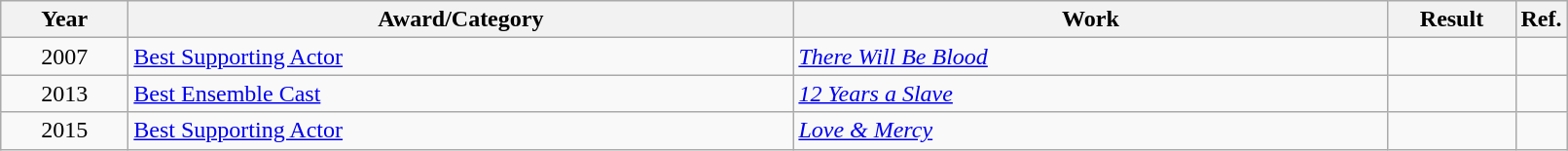<table class=wikitable>
<tr>
<th scope="col" style="width:5em;">Year</th>
<th scope="col" style="width:28em;">Award/Category</th>
<th scope="col" style="width:25em;">Work</th>
<th scope="col" style="width:5em;">Result</th>
<th>Ref.</th>
</tr>
<tr>
<td style="text-align:center;">2007</td>
<td><a href='#'>Best Supporting Actor</a></td>
<td><em><a href='#'>There Will Be Blood</a></em></td>
<td></td>
<td></td>
</tr>
<tr>
<td style="text-align:center;">2013</td>
<td><a href='#'>Best Ensemble Cast</a></td>
<td><em><a href='#'>12 Years a Slave</a></em></td>
<td></td>
<td></td>
</tr>
<tr>
<td style="text-align:center;">2015</td>
<td><a href='#'>Best Supporting Actor</a></td>
<td><em><a href='#'>Love & Mercy</a></em></td>
<td></td>
<td></td>
</tr>
</table>
